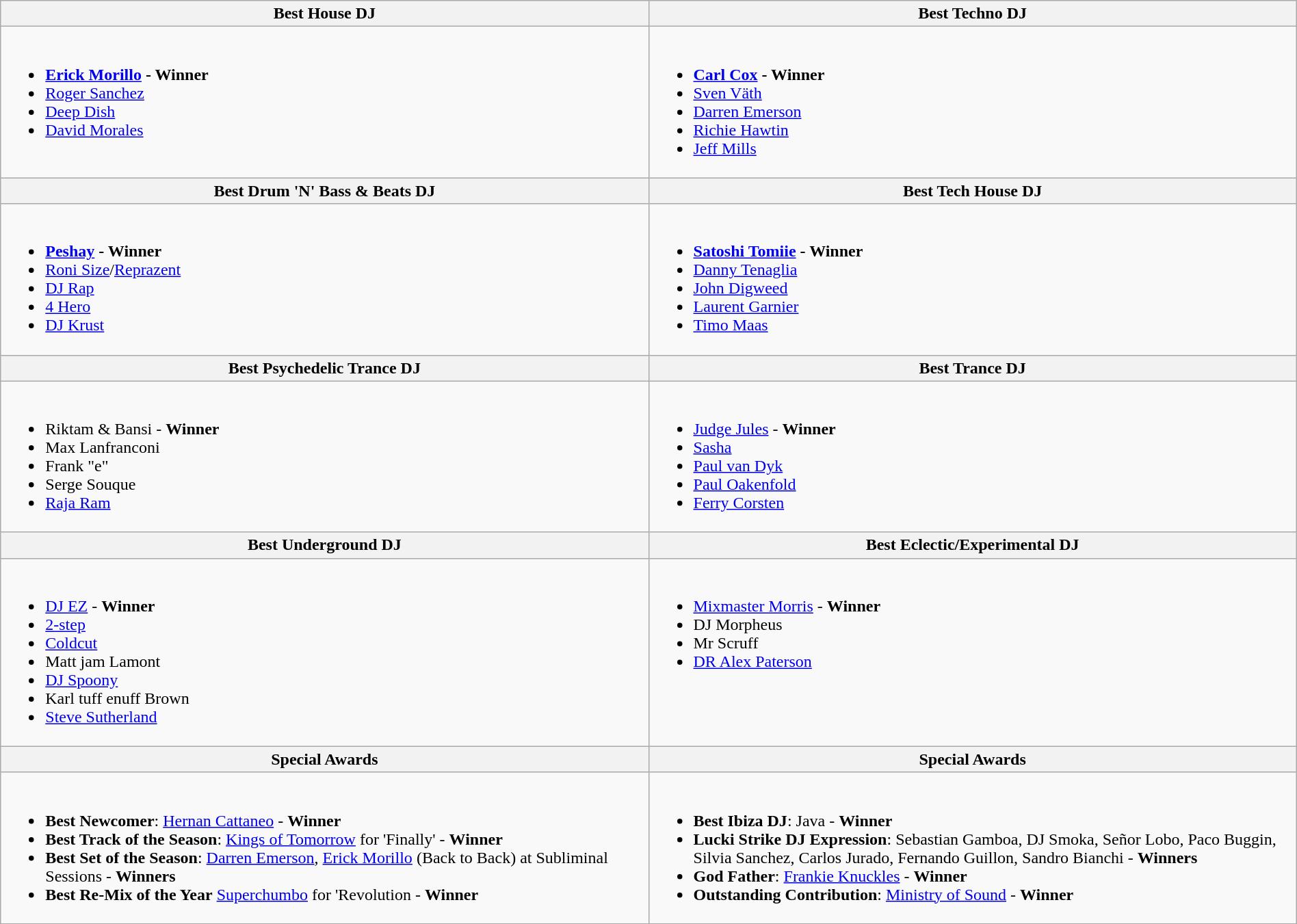<table class=wikitable width="100%">
<tr>
<th width="50%"><strong>Best House DJ</strong></th>
<th width="50%"><strong>Best Techno DJ</strong></th>
</tr>
<tr>
<td valign="top"><br><ul><li><strong> <a href='#'>Erick Morillo</a> - Winner</strong></li><li><a href='#'>Roger Sanchez</a></li><li><a href='#'>Deep Dish</a></li><li><a href='#'>David Morales</a></li></ul></td>
<td valign="top"><br><ul><li><strong> <a href='#'>Carl Cox</a> - Winner</strong></li><li><a href='#'>Sven Väth</a></li><li><a href='#'>Darren Emerson</a></li><li><a href='#'>Richie Hawtin</a></li><li><a href='#'>Jeff Mills</a></li></ul></td>
</tr>
<tr>
<th width="50%"><strong>Best Drum 'N' Bass & Beats DJ</strong></th>
<th width="50%"><strong>Best Tech House DJ</strong></th>
</tr>
<tr>
<td valign="top"><br><ul><li><strong> <a href='#'>Peshay</a> - Winner</strong></li><li><a href='#'>Roni Size</a>/<a href='#'>Reprazent</a></li><li><a href='#'>DJ Rap</a></li><li><a href='#'>4 Hero</a></li><li><a href='#'>DJ Krust</a></li></ul></td>
<td valign="top"><br><ul><li><strong> <a href='#'>Satoshi Tomiie</a> - Winner</strong></li><li><a href='#'>Danny Tenaglia</a></li><li><a href='#'>John Digweed</a></li><li><a href='#'>Laurent Garnier</a></li><li><a href='#'>Timo Maas</a></li></ul></td>
</tr>
<tr>
<th width="50%"><strong>Best Psychedelic Trance DJ</strong></th>
<th width="50%"><strong>Best Trance DJ</strong></th>
</tr>
<tr>
<td valign="top"><br><ul><li> Riktam & Bansi - <strong>Winner</strong></li><li>Max Lanfranconi</li><li>Frank "e"</li><li>Serge Souque</li><li><a href='#'>Raja Ram</a></li></ul></td>
<td valign="top"><br><ul><li> <a href='#'>Judge Jules</a> - <strong>Winner</strong></li><li><a href='#'>Sasha</a></li><li><a href='#'>Paul van Dyk</a></li><li><a href='#'>Paul Oakenfold</a></li><li><a href='#'>Ferry Corsten</a></li></ul></td>
</tr>
<tr>
<th width="50%"><strong>Best Underground DJ</strong></th>
<th width="50%"><strong>Best Eclectic/Experimental DJ</strong></th>
</tr>
<tr>
<td valign="top"><br><ul><li> <a href='#'>DJ EZ</a> - <strong>Winner</strong></li><li><a href='#'>2-step</a></li><li><a href='#'>Coldcut</a></li><li>Matt jam Lamont</li><li><a href='#'>DJ Spoony</a></li><li>Karl tuff enuff Brown</li><li><a href='#'>Steve Sutherland</a></li></ul></td>
<td valign="top"><br><ul><li> <a href='#'>Mixmaster Morris</a> - <strong>Winner</strong></li><li>DJ Morpheus</li><li>Mr Scruff</li><li><a href='#'>DR Alex Paterson</a></li></ul></td>
</tr>
<tr>
<th width="50%"><strong>Special Awards</strong></th>
<th width="50%"><strong>Special Awards</strong></th>
</tr>
<tr>
<td valign="top"><br><ul><li><strong>Best Newcomer</strong>:  <a href='#'>Hernan Cattaneo</a> - <strong>Winner</strong></li><li><strong>Best Track of the Season</strong>:  <a href='#'>Kings of Tomorrow</a> for 'Finally' - <strong>Winner</strong></li><li><strong>Best Set of the Season</strong>:  <a href='#'>Darren Emerson</a>,  <a href='#'>Erick Morillo</a> (Back to Back) at Subliminal Sessions - <strong>Winners</strong></li><li><strong>Best Re-Mix of the Year</strong> <a href='#'>Superchumbo</a> for 'Revolution - <strong>Winner</strong></li></ul></td>
<td valign="top"><br><ul><li><strong>Best Ibiza DJ</strong>:  Java - <strong>Winner</strong></li><li><strong>Lucki Strike DJ Expression</strong>: Sebastian Gamboa, DJ Smoka, Señor Lobo, Paco Buggin, Silvia Sanchez, Carlos Jurado, Fernando Guillon, Sandro Bianchi - <strong>Winners</strong></li><li><strong>God Father</strong>:  <a href='#'>Frankie Knuckles</a> - <strong>Winner</strong></li><li><strong>Outstanding Contribution</strong>:  <a href='#'>Ministry of Sound</a> - <strong>Winner</strong></li></ul></td>
</tr>
</table>
